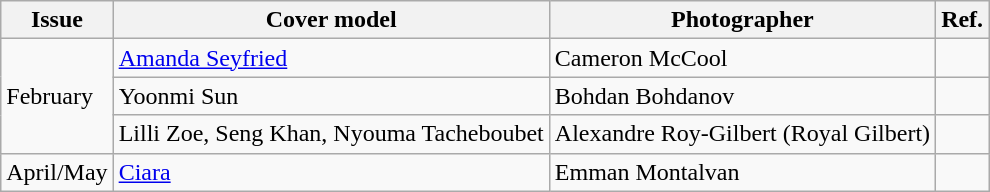<table class="wikitable">
<tr>
<th>Issue</th>
<th>Cover model</th>
<th>Photographer</th>
<th>Ref.</th>
</tr>
<tr>
<td rowspan="3">February</td>
<td><a href='#'>Amanda Seyfried</a></td>
<td>Cameron McCool</td>
<td></td>
</tr>
<tr>
<td>Yoonmi Sun</td>
<td>Bohdan Bohdanov</td>
<td></td>
</tr>
<tr>
<td>Lilli Zoe, Seng Khan, Nyouma Tacheboubet</td>
<td>Alexandre Roy-Gilbert (Royal Gilbert)</td>
<td></td>
</tr>
<tr>
<td>April/May</td>
<td><a href='#'>Ciara</a></td>
<td>Emman Montalvan</td>
<td></td>
</tr>
</table>
